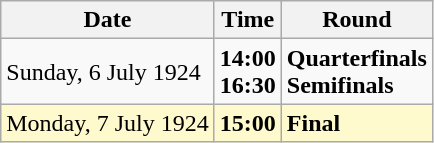<table class="wikitable">
<tr>
<th>Date</th>
<th>Time</th>
<th>Round</th>
</tr>
<tr>
<td>Sunday, 6 July 1924</td>
<td><strong>14:00</strong><br><strong>16:30</strong></td>
<td><strong>Quarterfinals</strong><br><strong>Semifinals</strong></td>
</tr>
<tr style=background:lemonchiffon>
<td>Monday, 7 July 1924</td>
<td><strong>15:00</strong></td>
<td><strong>Final</strong></td>
</tr>
</table>
